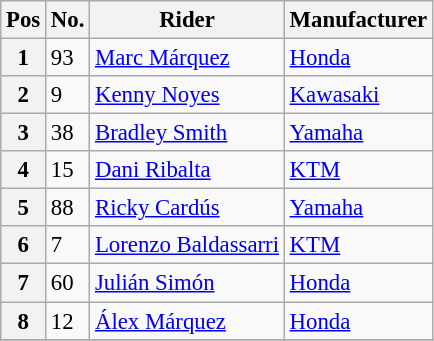<table class="wikitable" style="font-size:95%">
<tr>
<th>Pos</th>
<th>No.</th>
<th>Rider</th>
<th>Manufacturer</th>
</tr>
<tr>
<th>1</th>
<td>93</td>
<td> <a href='#'>Marc Márquez</a></td>
<td><a href='#'>Honda</a></td>
</tr>
<tr>
<th>2</th>
<td>9</td>
<td> <a href='#'>Kenny Noyes</a></td>
<td><a href='#'>Kawasaki</a></td>
</tr>
<tr>
<th>3</th>
<td>38</td>
<td> <a href='#'>Bradley Smith</a></td>
<td><a href='#'>Yamaha</a></td>
</tr>
<tr>
<th>4</th>
<td>15</td>
<td> <a href='#'>Dani Ribalta</a></td>
<td><a href='#'>KTM</a></td>
</tr>
<tr>
<th>5</th>
<td>88</td>
<td> <a href='#'>Ricky Cardús</a></td>
<td><a href='#'>Yamaha</a></td>
</tr>
<tr>
<th>6</th>
<td>7</td>
<td> <a href='#'>Lorenzo Baldassarri</a></td>
<td><a href='#'>KTM</a></td>
</tr>
<tr>
<th>7</th>
<td>60</td>
<td> <a href='#'>Julián Simón</a></td>
<td><a href='#'>Honda</a></td>
</tr>
<tr>
<th>8</th>
<td>12</td>
<td> <a href='#'>Álex Márquez</a></td>
<td><a href='#'>Honda</a></td>
</tr>
<tr>
</tr>
</table>
